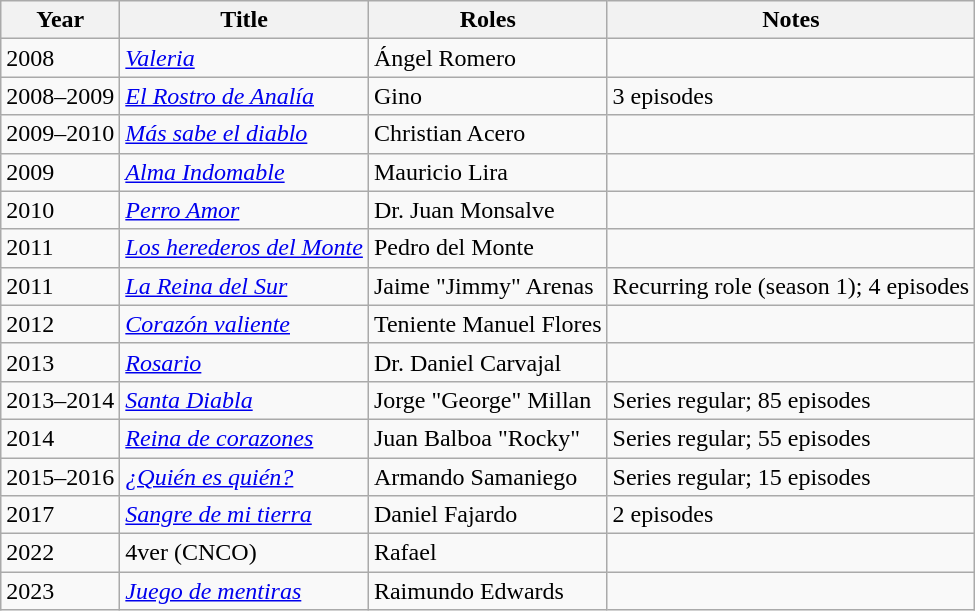<table class="wikitable sortable">
<tr>
<th>Year</th>
<th>Title</th>
<th>Roles</th>
<th>Notes</th>
</tr>
<tr>
<td>2008</td>
<td><em><a href='#'>Valeria</a></em></td>
<td>Ángel Romero</td>
<td></td>
</tr>
<tr>
<td>2008–2009</td>
<td><em><a href='#'>El Rostro de Analía</a></em></td>
<td>Gino</td>
<td>3 episodes</td>
</tr>
<tr>
<td>2009–2010</td>
<td><em><a href='#'>Más sabe el diablo</a></em></td>
<td>Christian Acero</td>
<td></td>
</tr>
<tr>
<td>2009</td>
<td><em><a href='#'>Alma Indomable</a></em></td>
<td>Mauricio Lira</td>
<td></td>
</tr>
<tr>
<td>2010</td>
<td><em><a href='#'>Perro Amor</a></em></td>
<td>Dr. Juan Monsalve</td>
<td></td>
</tr>
<tr>
<td>2011</td>
<td><em><a href='#'>Los herederos del Monte</a></em></td>
<td>Pedro del Monte</td>
<td></td>
</tr>
<tr>
<td>2011</td>
<td><em><a href='#'>La Reina del Sur</a></em></td>
<td>Jaime "Jimmy" Arenas</td>
<td>Recurring role (season 1); 4 episodes</td>
</tr>
<tr>
<td>2012</td>
<td><em><a href='#'>Corazón valiente</a></em></td>
<td>Teniente Manuel Flores</td>
<td></td>
</tr>
<tr>
<td>2013</td>
<td><em><a href='#'>Rosario</a></em></td>
<td>Dr. Daniel Carvajal</td>
<td></td>
</tr>
<tr>
<td>2013–2014</td>
<td><em><a href='#'>Santa Diabla</a></em></td>
<td>Jorge "George" Millan</td>
<td>Series regular; 85 episodes</td>
</tr>
<tr>
<td>2014</td>
<td><em><a href='#'>Reina de corazones</a></em></td>
<td>Juan Balboa "Rocky"</td>
<td>Series regular; 55 episodes</td>
</tr>
<tr>
<td>2015–2016</td>
<td><em><a href='#'>¿Quién es quién?</a></em></td>
<td>Armando Samaniego</td>
<td>Series regular; 15 episodes</td>
</tr>
<tr>
<td>2017</td>
<td><em><a href='#'>Sangre de mi tierra</a></em></td>
<td>Daniel Fajardo</td>
<td>2 episodes</td>
</tr>
<tr>
<td>2022</td>
<td>4ver (CNCO)</td>
<td>Rafael</td>
<td></td>
</tr>
<tr>
<td>2023</td>
<td><em><a href='#'>Juego de mentiras</a></em></td>
<td>Raimundo Edwards</td>
<td></td>
</tr>
</table>
